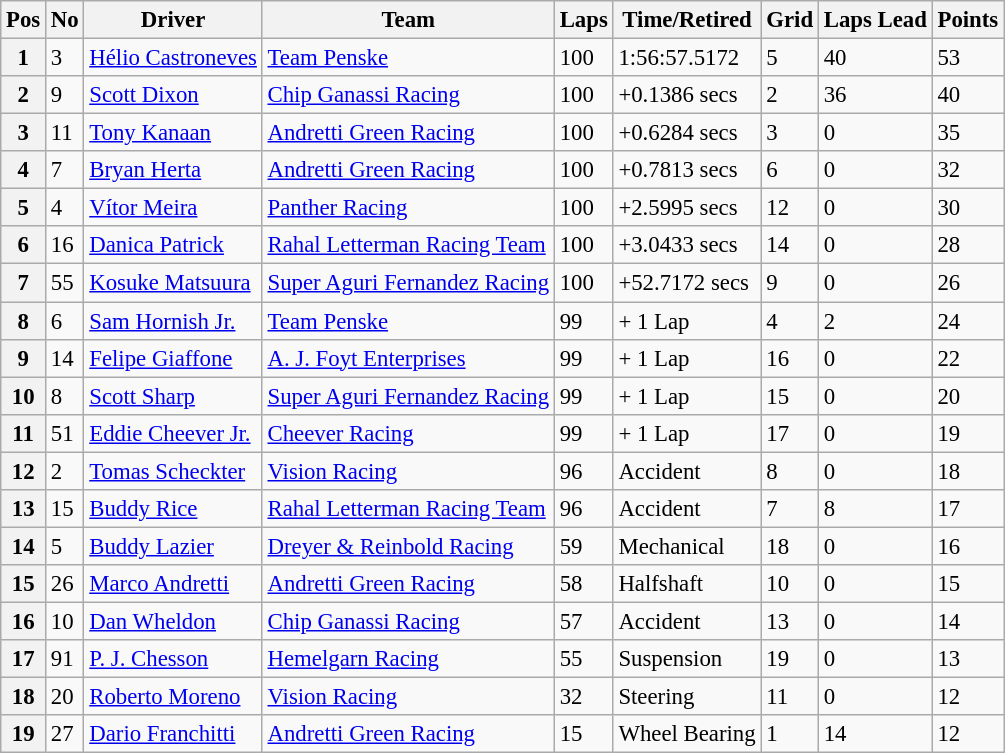<table class="wikitable" style="font-size:95%;">
<tr>
<th>Pos</th>
<th>No</th>
<th>Driver</th>
<th>Team</th>
<th>Laps</th>
<th>Time/Retired</th>
<th>Grid</th>
<th>Laps Lead</th>
<th>Points</th>
</tr>
<tr>
<th>1</th>
<td>3</td>
<td> <a href='#'>Hélio Castroneves</a></td>
<td><a href='#'>Team Penske</a></td>
<td>100</td>
<td>1:56:57.5172</td>
<td>5</td>
<td>40</td>
<td>53</td>
</tr>
<tr>
<th>2</th>
<td>9</td>
<td> <a href='#'>Scott Dixon</a></td>
<td><a href='#'>Chip Ganassi Racing</a></td>
<td>100</td>
<td>+0.1386 secs</td>
<td>2</td>
<td>36</td>
<td>40</td>
</tr>
<tr>
<th>3</th>
<td>11</td>
<td> <a href='#'>Tony Kanaan</a></td>
<td><a href='#'>Andretti Green Racing</a></td>
<td>100</td>
<td>+0.6284 secs</td>
<td>3</td>
<td>0</td>
<td>35</td>
</tr>
<tr>
<th>4</th>
<td>7</td>
<td> <a href='#'>Bryan Herta</a></td>
<td><a href='#'>Andretti Green Racing</a></td>
<td>100</td>
<td>+0.7813 secs</td>
<td>6</td>
<td>0</td>
<td>32</td>
</tr>
<tr>
<th>5</th>
<td>4</td>
<td> <a href='#'>Vítor Meira</a></td>
<td><a href='#'>Panther Racing</a></td>
<td>100</td>
<td>+2.5995 secs</td>
<td>12</td>
<td>0</td>
<td>30</td>
</tr>
<tr>
<th>6</th>
<td>16</td>
<td> <a href='#'>Danica Patrick</a></td>
<td><a href='#'>Rahal Letterman Racing Team</a></td>
<td>100</td>
<td>+3.0433 secs</td>
<td>14</td>
<td>0</td>
<td>28</td>
</tr>
<tr>
<th>7</th>
<td>55</td>
<td> <a href='#'>Kosuke Matsuura</a></td>
<td><a href='#'>Super Aguri Fernandez Racing</a></td>
<td>100</td>
<td>+52.7172 secs</td>
<td>9</td>
<td>0</td>
<td>26</td>
</tr>
<tr>
<th>8</th>
<td>6</td>
<td> <a href='#'>Sam Hornish Jr.</a></td>
<td><a href='#'>Team Penske</a></td>
<td>99</td>
<td>+ 1 Lap</td>
<td>4</td>
<td>2</td>
<td>24</td>
</tr>
<tr>
<th>9</th>
<td>14</td>
<td> <a href='#'>Felipe Giaffone</a></td>
<td><a href='#'>A. J. Foyt Enterprises</a></td>
<td>99</td>
<td>+ 1 Lap</td>
<td>16</td>
<td>0</td>
<td>22</td>
</tr>
<tr>
<th>10</th>
<td>8</td>
<td> <a href='#'>Scott Sharp</a></td>
<td><a href='#'>Super Aguri Fernandez Racing</a></td>
<td>99</td>
<td>+ 1 Lap</td>
<td>15</td>
<td>0</td>
<td>20</td>
</tr>
<tr>
<th>11</th>
<td>51</td>
<td> <a href='#'>Eddie Cheever Jr.</a></td>
<td><a href='#'>Cheever Racing</a></td>
<td>99</td>
<td>+ 1 Lap</td>
<td>17</td>
<td>0</td>
<td>19</td>
</tr>
<tr>
<th>12</th>
<td>2</td>
<td> <a href='#'>Tomas Scheckter</a></td>
<td><a href='#'>Vision Racing</a></td>
<td>96</td>
<td>Accident</td>
<td>8</td>
<td>0</td>
<td>18</td>
</tr>
<tr>
<th>13</th>
<td>15</td>
<td> <a href='#'>Buddy Rice</a></td>
<td><a href='#'>Rahal Letterman Racing Team</a></td>
<td>96</td>
<td>Accident</td>
<td>7</td>
<td>8</td>
<td>17</td>
</tr>
<tr>
<th>14</th>
<td>5</td>
<td> <a href='#'>Buddy Lazier</a></td>
<td><a href='#'>Dreyer & Reinbold Racing</a></td>
<td>59</td>
<td>Mechanical</td>
<td>18</td>
<td>0</td>
<td>16</td>
</tr>
<tr>
<th>15</th>
<td>26</td>
<td> <a href='#'>Marco Andretti</a></td>
<td><a href='#'>Andretti Green Racing</a></td>
<td>58</td>
<td>Halfshaft</td>
<td>10</td>
<td>0</td>
<td>15</td>
</tr>
<tr>
<th>16</th>
<td>10</td>
<td> <a href='#'>Dan Wheldon</a></td>
<td><a href='#'>Chip Ganassi Racing</a></td>
<td>57</td>
<td>Accident</td>
<td>13</td>
<td>0</td>
<td>14</td>
</tr>
<tr>
<th>17</th>
<td>91</td>
<td> <a href='#'>P. J. Chesson</a></td>
<td><a href='#'>Hemelgarn Racing</a></td>
<td>55</td>
<td>Suspension</td>
<td>19</td>
<td>0</td>
<td>13</td>
</tr>
<tr>
<th>18</th>
<td>20</td>
<td> <a href='#'>Roberto Moreno</a></td>
<td><a href='#'>Vision Racing</a></td>
<td>32</td>
<td>Steering</td>
<td>11</td>
<td>0</td>
<td>12</td>
</tr>
<tr>
<th>19</th>
<td>27</td>
<td> <a href='#'>Dario Franchitti</a></td>
<td><a href='#'>Andretti Green Racing</a></td>
<td>15</td>
<td>Wheel Bearing</td>
<td>1</td>
<td>14</td>
<td>12</td>
</tr>
</table>
